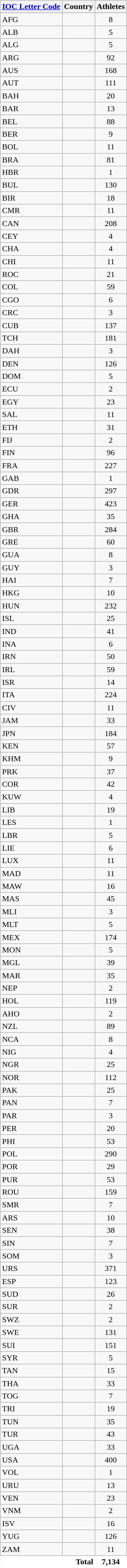<table class="wikitable collapsible collapsed sortable" style="border:0;">
<tr>
<th><a href='#'>IOC Letter Code</a></th>
<th>Country</th>
<th>Athletes</th>
</tr>
<tr>
</tr>
<tr>
<td>AFG</td>
<td></td>
<td align=center>8</td>
</tr>
<tr>
<td>ALB</td>
<td></td>
<td align=center>5</td>
</tr>
<tr>
<td>ALG</td>
<td></td>
<td align=center>5</td>
</tr>
<tr>
<td>ARG</td>
<td></td>
<td align=center>92</td>
</tr>
<tr>
<td>AUS</td>
<td></td>
<td align=center>168</td>
</tr>
<tr>
<td>AUT</td>
<td></td>
<td align=center>111</td>
</tr>
<tr>
<td>BAH</td>
<td></td>
<td align=center>20</td>
</tr>
<tr>
<td>BAR</td>
<td></td>
<td align=center>13</td>
</tr>
<tr>
<td>BEL</td>
<td></td>
<td align=center>88</td>
</tr>
<tr>
<td>BER</td>
<td></td>
<td align=center>9</td>
</tr>
<tr>
<td>BOL</td>
<td></td>
<td align=center>11</td>
</tr>
<tr>
<td>BRA</td>
<td></td>
<td align=center>81</td>
</tr>
<tr>
<td>HBR</td>
<td></td>
<td align=center>1</td>
</tr>
<tr>
<td>BUL</td>
<td></td>
<td align=center>130</td>
</tr>
<tr>
<td>BIR</td>
<td></td>
<td align=center>18</td>
</tr>
<tr>
<td>CMR</td>
<td></td>
<td align=center>11</td>
</tr>
<tr>
<td>CAN</td>
<td></td>
<td align=center>208</td>
</tr>
<tr>
<td>CEY</td>
<td></td>
<td align=center>4</td>
</tr>
<tr>
<td>CHA</td>
<td></td>
<td align=center>4</td>
</tr>
<tr>
<td>CHI</td>
<td></td>
<td align=center>11</td>
</tr>
<tr>
<td>ROC</td>
<td></td>
<td align=center>21</td>
</tr>
<tr>
<td>COL</td>
<td></td>
<td align=center>59</td>
</tr>
<tr>
<td>CGO</td>
<td></td>
<td align=center>6</td>
</tr>
<tr>
<td>CRC</td>
<td></td>
<td align=center>3</td>
</tr>
<tr>
<td>CUB</td>
<td></td>
<td align=center>137</td>
</tr>
<tr>
<td>TCH</td>
<td></td>
<td align=center>181</td>
</tr>
<tr>
<td>DAH</td>
<td></td>
<td align=center>3</td>
</tr>
<tr>
<td>DEN</td>
<td></td>
<td align=center>126</td>
</tr>
<tr>
<td>DOM</td>
<td></td>
<td align=center>5</td>
</tr>
<tr>
<td>ECU</td>
<td></td>
<td align=center>2</td>
</tr>
<tr>
<td>EGY</td>
<td></td>
<td align=center>23</td>
</tr>
<tr>
<td>SAL</td>
<td></td>
<td align=center>11</td>
</tr>
<tr>
<td>ETH</td>
<td></td>
<td align=center>31</td>
</tr>
<tr>
<td>FIJ</td>
<td></td>
<td align=center>2</td>
</tr>
<tr>
<td>FIN</td>
<td></td>
<td align=center>96</td>
</tr>
<tr>
<td>FRA</td>
<td></td>
<td align=center>227</td>
</tr>
<tr>
<td>GAB</td>
<td></td>
<td align=center>1</td>
</tr>
<tr>
<td>GDR</td>
<td></td>
<td align=center>297</td>
</tr>
<tr>
<td>GER</td>
<td></td>
<td align=center>423</td>
</tr>
<tr>
<td>GHA</td>
<td></td>
<td align=center>35</td>
</tr>
<tr>
<td>GBR</td>
<td></td>
<td align=center>284</td>
</tr>
<tr>
<td>GRE</td>
<td></td>
<td align=center>60</td>
</tr>
<tr>
<td>GUA</td>
<td></td>
<td align=center>8</td>
</tr>
<tr>
<td>GUY</td>
<td></td>
<td align=center>3</td>
</tr>
<tr>
<td>HAI</td>
<td></td>
<td align=center>7</td>
</tr>
<tr>
<td>HKG</td>
<td></td>
<td align=center>10</td>
</tr>
<tr>
<td>HUN</td>
<td></td>
<td align=center>232</td>
</tr>
<tr>
<td>ISL</td>
<td></td>
<td align=center>25</td>
</tr>
<tr>
<td>IND</td>
<td></td>
<td align=center>41</td>
</tr>
<tr>
<td>INA</td>
<td></td>
<td align=center>6</td>
</tr>
<tr>
<td>IRN</td>
<td></td>
<td align=center>50</td>
</tr>
<tr>
<td>IRL</td>
<td></td>
<td align=center>59</td>
</tr>
<tr>
<td>ISR</td>
<td></td>
<td align=center>14</td>
</tr>
<tr>
<td>ITA</td>
<td></td>
<td align=center>224</td>
</tr>
<tr>
<td>CIV</td>
<td></td>
<td align=center>11</td>
</tr>
<tr>
<td>JAM</td>
<td></td>
<td align=center>33</td>
</tr>
<tr>
<td>JPN</td>
<td></td>
<td align=center>184</td>
</tr>
<tr>
<td>KEN</td>
<td></td>
<td align=center>57</td>
</tr>
<tr>
<td>KHM</td>
<td></td>
<td align=center>9</td>
</tr>
<tr>
<td>PRK</td>
<td></td>
<td align=center>37</td>
</tr>
<tr>
<td>COR</td>
<td></td>
<td align=center>42</td>
</tr>
<tr>
<td>KUW</td>
<td></td>
<td align=center>4</td>
</tr>
<tr>
<td>LIB</td>
<td></td>
<td align=center>19</td>
</tr>
<tr>
<td>LES</td>
<td></td>
<td align=center>1</td>
</tr>
<tr>
<td>LBR</td>
<td></td>
<td align=center>5</td>
</tr>
<tr>
<td>LIE</td>
<td></td>
<td align=center>6</td>
</tr>
<tr>
<td>LUX</td>
<td></td>
<td align=center>11</td>
</tr>
<tr>
<td>MAD</td>
<td></td>
<td align=center>11</td>
</tr>
<tr>
<td>MAW</td>
<td></td>
<td align=center>16</td>
</tr>
<tr>
<td>MAS</td>
<td></td>
<td align=center>45</td>
</tr>
<tr>
<td>MLI</td>
<td></td>
<td align=center>3</td>
</tr>
<tr>
<td>MLT</td>
<td></td>
<td align=center>5</td>
</tr>
<tr>
<td>MEX</td>
<td></td>
<td align=center>174</td>
</tr>
<tr>
<td>MON</td>
<td></td>
<td align=center>5</td>
</tr>
<tr>
<td>MGL</td>
<td></td>
<td align=center>39</td>
</tr>
<tr>
<td>MAR</td>
<td></td>
<td align=center>35</td>
</tr>
<tr>
<td>NEP</td>
<td></td>
<td align=center>2</td>
</tr>
<tr>
<td>HOL</td>
<td></td>
<td align=center>119</td>
</tr>
<tr>
<td>AHO</td>
<td></td>
<td align=center>2</td>
</tr>
<tr>
<td>NZL</td>
<td></td>
<td align=center>89</td>
</tr>
<tr>
<td>NCA</td>
<td></td>
<td align=center>8</td>
</tr>
<tr>
<td>NIG</td>
<td></td>
<td align=center>4</td>
</tr>
<tr>
<td>NGR</td>
<td></td>
<td align=center>25</td>
</tr>
<tr>
<td>NOR</td>
<td></td>
<td align=center>112</td>
</tr>
<tr>
<td>PAK</td>
<td></td>
<td align=center>25</td>
</tr>
<tr>
<td>PAN</td>
<td></td>
<td align=center>7</td>
</tr>
<tr>
<td>PAR</td>
<td></td>
<td align=center>3</td>
</tr>
<tr>
<td>PER</td>
<td></td>
<td align=center>20</td>
</tr>
<tr>
<td>PHI</td>
<td></td>
<td align=center>53</td>
</tr>
<tr>
<td>POL</td>
<td></td>
<td align=center>290</td>
</tr>
<tr>
<td>POR</td>
<td></td>
<td align=center>29</td>
</tr>
<tr>
<td>PUR</td>
<td></td>
<td align=center>53</td>
</tr>
<tr>
<td>ROU</td>
<td></td>
<td align=center>159</td>
</tr>
<tr>
<td>SMR</td>
<td></td>
<td align=center>7</td>
</tr>
<tr>
<td>ARS</td>
<td></td>
<td align=center>10</td>
</tr>
<tr>
<td>SEN</td>
<td></td>
<td align=center>38</td>
</tr>
<tr>
<td>SIN</td>
<td></td>
<td align=center>7</td>
</tr>
<tr>
<td>SOM</td>
<td></td>
<td align=center>3</td>
</tr>
<tr>
<td>URS</td>
<td></td>
<td align=center>371</td>
</tr>
<tr>
<td>ESP</td>
<td></td>
<td align=center>123</td>
</tr>
<tr>
<td>SUD</td>
<td></td>
<td align=center>26</td>
</tr>
<tr>
<td>SUR</td>
<td></td>
<td align=center>2</td>
</tr>
<tr>
<td>SWZ</td>
<td></td>
<td align=center>2</td>
</tr>
<tr>
<td>SWE</td>
<td></td>
<td align=center>131</td>
</tr>
<tr>
<td>SUI</td>
<td></td>
<td align=center>151</td>
</tr>
<tr>
<td>SYR</td>
<td></td>
<td align=center>5</td>
</tr>
<tr>
<td>TAN</td>
<td></td>
<td align=center>15</td>
</tr>
<tr>
<td>THA</td>
<td></td>
<td align=center>33</td>
</tr>
<tr>
<td>TOG</td>
<td></td>
<td align=center>7</td>
</tr>
<tr>
<td>TRI</td>
<td></td>
<td align=center>19</td>
</tr>
<tr>
<td>TUN</td>
<td></td>
<td align=center>35</td>
</tr>
<tr>
<td>TUR</td>
<td></td>
<td align=center>43</td>
</tr>
<tr>
<td>UGA</td>
<td></td>
<td align=center>33</td>
</tr>
<tr>
<td>USA</td>
<td></td>
<td align=center>400</td>
</tr>
<tr>
<td>VOL</td>
<td></td>
<td align=center>1</td>
</tr>
<tr>
<td>URU</td>
<td></td>
<td align=center>13</td>
</tr>
<tr>
<td>VEN</td>
<td></td>
<td align=center>23</td>
</tr>
<tr>
<td>VNM</td>
<td></td>
<td align=center>2</td>
</tr>
<tr>
<td>ISV</td>
<td></td>
<td align=center>16</td>
</tr>
<tr>
<td>YUG</td>
<td></td>
<td align=center>126</td>
</tr>
<tr>
<td>ZAM</td>
<td></td>
<td align=center>11</td>
</tr>
<tr class="sortbottom">
<td colspan=2; style="text-align:right; border:0px; background:#fff;"><strong>Total</strong></td>
<td style="text-align:center; border:0px; background:#fff;"><strong>7,134</strong></td>
</tr>
<tr>
</tr>
</table>
